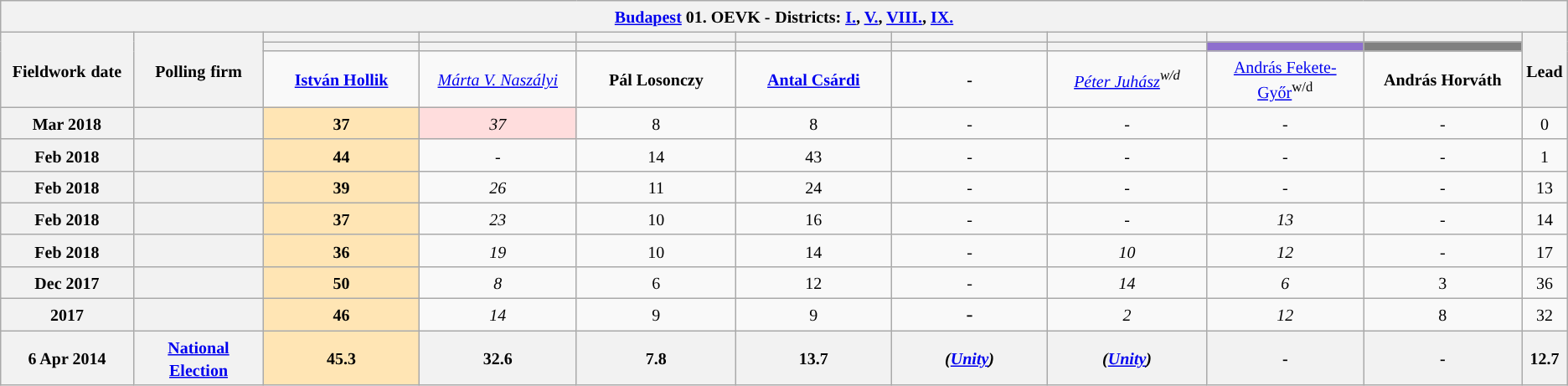<table class="wikitable mw-collapsible mw-collapsed" style="text-align:center">
<tr>
<th colspan="11" style="width: 980pt;"><small><a href='#'>Budapest</a> 01. OEVK -</small> <small>Districts: <a href='#'>I.</a>, <a href='#'>V.</a>, <a href='#'>VIII.</a>, <a href='#'>IX.</a></small></th>
</tr>
<tr>
<th rowspan="3" style="width: 80pt;"><small>Fieldwork</small> <small>date</small></th>
<th rowspan="3" style="width: 80pt;"><strong><small>Polling</small> <small>firm</small></strong></th>
<th style="width: 100pt;"><small></small></th>
<th style="width: 100pt;"><small> </small></th>
<th style="width: 100pt;"></th>
<th style="width: 100pt;"></th>
<th style="width: 100pt;"></th>
<th style="width: 100pt;"></th>
<th style="width: 100pt;"></th>
<th style="width: 100pt;"></th>
<th rowspan="3" style="width: 20pt;"><small>Lead</small></th>
</tr>
<tr>
<th style="color:inherit;background:"></th>
<th style="color:inherit;background:"></th>
<th style="color:inherit;background:"></th>
<th style="color:inherit;background:"></th>
<th style="color:inherit;background:"></th>
<th style="color:inherit;background:"></th>
<th style="color:inherit;background:#8E6FCE;"></th>
<th style="color:inherit;background:#808080;"></th>
</tr>
<tr>
<td><small><a href='#'><strong>István Hollik</strong></a></small></td>
<td><small><em><a href='#'>Márta V. Naszályi</a></em></small></td>
<td><small><strong>Pál Losonczy</strong></small></td>
<td><small><a href='#'><strong>Antal Csárdi</strong></a></small></td>
<td><small><strong>-</strong></small></td>
<td><small><em><a href='#'>Péter Juhász</a><sup>w/d</sup></em></small></td>
<td><small><a href='#'>András Fekete-Győr</a><sup>w/d</sup></small></td>
<td><small><strong>András Horváth</strong></small></td>
</tr>
<tr>
<th><small>Mar 2018</small></th>
<th></th>
<td style="background:#FFE5B4"><small><strong>37</strong></small></td>
<td style="background:#FFDDDD"><small><em>37</em></small></td>
<td><small>8</small></td>
<td><small>8</small></td>
<td><small>-</small></td>
<td><small><em>-</em></small></td>
<td><small><em>-</em></small></td>
<td><small>-</small></td>
<td><small>0</small></td>
</tr>
<tr>
<th><small>Feb 2018</small></th>
<th> </th>
<td style="background:#FFE5B4"><strong><small>44</small></strong></td>
<td><small>-</small></td>
<td><small>14</small></td>
<td><small>43</small></td>
<td><small>-</small></td>
<td><small><em>-</em></small></td>
<td><small><em>-</em></small></td>
<td><small>-</small></td>
<td style="background:"><small>1</small></td>
</tr>
<tr>
<th><small>Feb 2018</small></th>
<th> </th>
<td style="background:#FFE5B4"><small><strong>39</strong></small></td>
<td><small><em>26</em></small></td>
<td><small>11</small></td>
<td><small>24</small></td>
<td><small>-</small></td>
<td><small><em>-</em></small></td>
<td><small><em>-</em></small></td>
<td><small>-</small></td>
<td style="background:"><small>13</small></td>
</tr>
<tr>
<th><small>Feb 2018</small></th>
<th> </th>
<td style="background:#FFE5B4"><strong><small>37</small></strong></td>
<td><small><em>23</em></small></td>
<td><small>10</small></td>
<td><small>16</small></td>
<td><small>-</small></td>
<td><small><em>-</em></small></td>
<td><small><em>13</em></small></td>
<td><small>-</small></td>
<td style="background:"><small>14</small></td>
</tr>
<tr>
<th><small>Feb 2018</small></th>
<th> </th>
<td style="background:#FFE5B4"><strong><small>36</small></strong></td>
<td><small><em>19</em></small></td>
<td><small>10</small></td>
<td><small>14</small></td>
<td><small>-</small></td>
<td><small><em>10</em></small></td>
<td><small><em>12</em></small></td>
<td><small>-</small></td>
<td style="background:"><small>17</small></td>
</tr>
<tr>
<th><small>Dec 2017</small></th>
<th></th>
<td style="background:#FFE5B4"><strong><small>50</small></strong></td>
<td><small><em>8</em></small></td>
<td><small>6</small></td>
<td><small>12</small></td>
<td><small>-</small></td>
<td><small><em>14</em></small></td>
<td><small><em>6</em></small></td>
<td><small>3</small></td>
<td style="background:"><small>36</small></td>
</tr>
<tr>
<th><small>2017</small></th>
<th></th>
<td style="background:#FFE5B4"><strong><small>46</small></strong></td>
<td><small><em>14</em></small></td>
<td><small>9</small></td>
<td><small>9</small></td>
<td>-</td>
<td><small><em>2</em></small></td>
<td><small><em>12</em></small></td>
<td><small>8</small></td>
<td style="background:"><small>32</small></td>
</tr>
<tr>
<th><small>6 Apr 2014</small></th>
<th><a href='#'><small>National Election</small></a></th>
<th style="background:#FFE5B4"><small>45.3</small></th>
<th><small>32.6</small></th>
<th><small>7.8</small></th>
<th><small>13.7</small></th>
<th><em><small>(<a href='#'>Unity</a>)</small></em></th>
<th><em><small>(<a href='#'>Unity</a>)</small></em></th>
<th><small>-</small></th>
<th><small>-</small></th>
<th style="background:"><small>12.7</small></th>
</tr>
</table>
